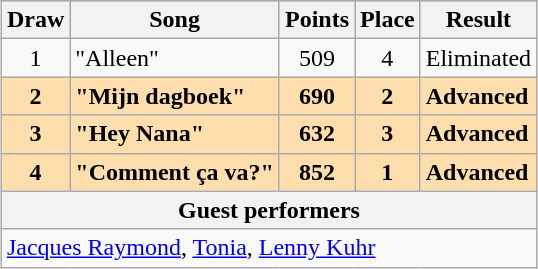<table class="sortable wikitable" style="margin: 1em auto 1em auto; text-align:center;">
<tr bgcolor="#CCCCCC">
<th>Draw</th>
<th>Song</th>
<th>Points</th>
<th>Place</th>
<th>Result</th>
</tr>
<tr>
<td>1</td>
<td style="text-align:left;">"Alleen"</td>
<td>509</td>
<td>4</td>
<td style="text-align:left;">Eliminated</td>
</tr>
<tr style="font-weight:bold; background:navajowhite;">
<td>2</td>
<td style="text-align:left;">"Mijn dagboek"</td>
<td>690</td>
<td>2</td>
<td style="text-align:left;">Advanced</td>
</tr>
<tr style="font-weight:bold; background:navajowhite;">
<td>3</td>
<td style="text-align:left;">"Hey Nana"</td>
<td>632</td>
<td>3</td>
<td style="text-align:left;">Advanced</td>
</tr>
<tr style="font-weight:bold; background:navajowhite;">
<td>4</td>
<td style="text-align:left;">"Comment ça va?"</td>
<td>852</td>
<td>1</td>
<td style="text-align:left;">Advanced</td>
</tr>
<tr>
<th colspan="5">Guest performers</th>
</tr>
<tr>
<td colspan="5" style="text-align:left;"><a href='#'>Jacques Raymond</a>, <a href='#'>Tonia</a>, <a href='#'>Lenny Kuhr</a></td>
</tr>
</table>
